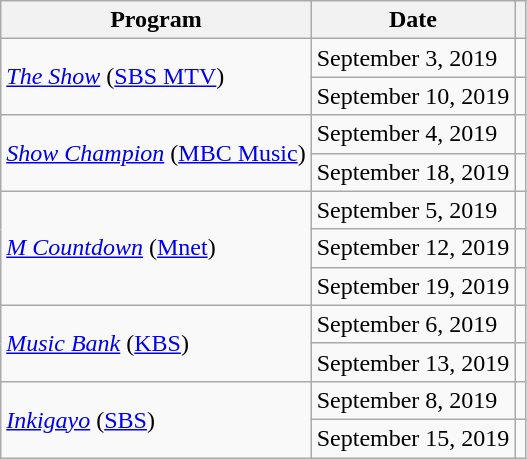<table class="wikitable">
<tr>
<th>Program</th>
<th>Date</th>
<th></th>
</tr>
<tr>
<td rowspan="2"><em><a href='#'>The Show</a></em> (<a href='#'>SBS MTV</a>)</td>
<td>September 3, 2019</td>
<td align="center"><span></span></td>
</tr>
<tr>
<td>September 10, 2019</td>
<td align="center"></td>
</tr>
<tr>
<td rowspan="2"><em><a href='#'>Show Champion</a></em> (<a href='#'>MBC Music</a>)</td>
<td>September 4, 2019</td>
<td align="center"><span></span><span></span></td>
</tr>
<tr>
<td>September 18, 2019</td>
<td align="center"></td>
</tr>
<tr>
<td rowspan="3"><em><a href='#'>M Countdown</a></em> (<a href='#'>Mnet</a>)</td>
<td>September 5, 2019</td>
<td align="center"><span></span><span></span></td>
</tr>
<tr>
<td>September 12, 2019</td>
<td align="center"></td>
</tr>
<tr>
<td>September 19, 2019</td>
<td align="center"></td>
</tr>
<tr>
<td rowspan="2"><em><a href='#'>Music Bank</a></em> (<a href='#'>KBS</a>)</td>
<td>September 6, 2019</td>
<td align="center"><span></span></td>
</tr>
<tr>
<td>September 13, 2019</td>
<td align="center"></td>
</tr>
<tr>
<td rowspan="2"><em><a href='#'>Inkigayo</a></em> (<a href='#'>SBS</a>)</td>
<td>September 8, 2019</td>
<td align="center"><span></span></td>
</tr>
<tr>
<td>September 15, 2019</td>
<td align="center"></td>
</tr>
</table>
